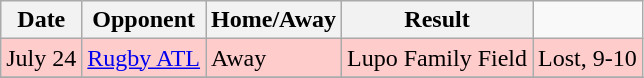<table class="wikitable">
<tr>
<th>Date</th>
<th>Opponent</th>
<th>Home/Away</th>
<th>Result</th>
</tr>
<tr bgcolor=FFCCCC>
<td>July 24</td>
<td><a href='#'>Rugby ATL</a></td>
<td>Away</td>
<td>Lupo Family Field</td>
<td>Lost, 9-10</td>
</tr>
<tr>
</tr>
</table>
